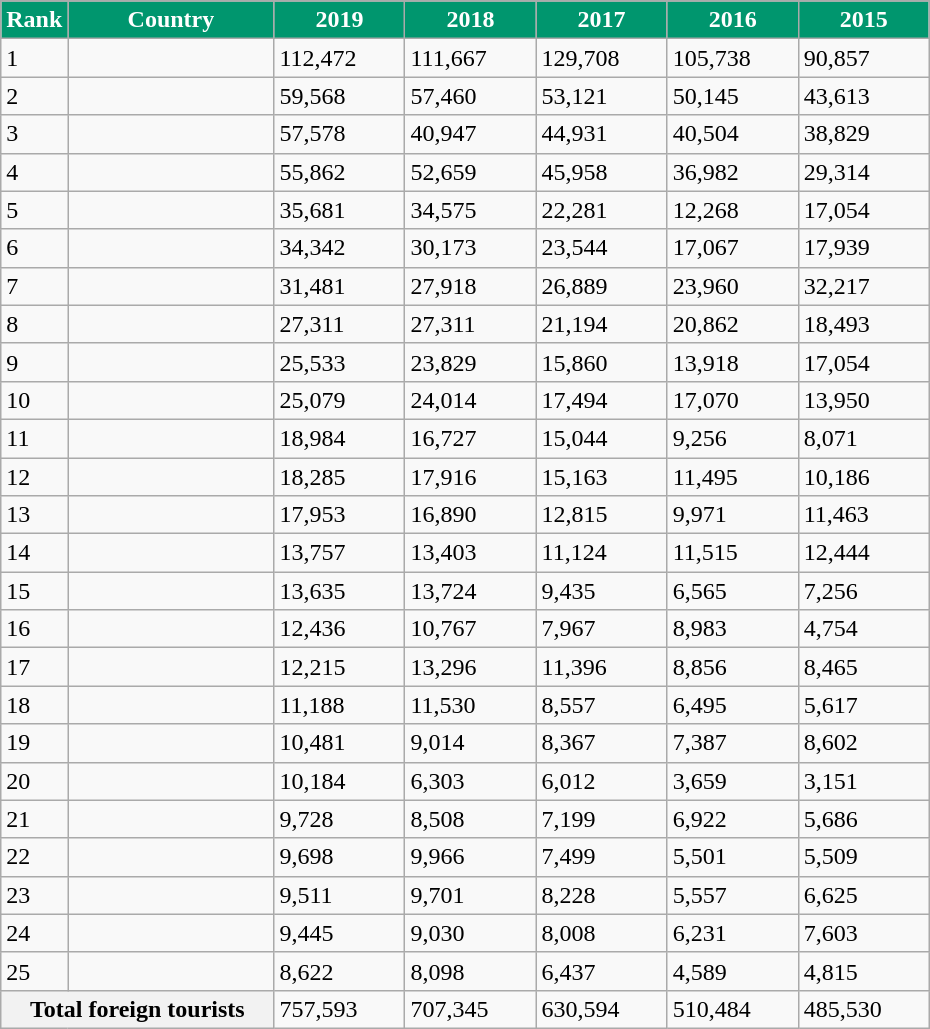<table class="wikitable">
<tr>
</tr>
<tr style="color:white;">
<th style="width:5px; background:#00966E;">Rank</th>
<th style="width:130px; background:#00966E;">Country</th>
<th style="width:80px; background:#00966E;">2019</th>
<th style="width:80px; background:#00966E;">2018</th>
<th style="width:80px; background:#00966E;">2017</th>
<th style="width:80px; background:#00966E;">2016</th>
<th style="width:80px; background:#00966E;">2015</th>
</tr>
<tr>
<td>1</td>
<td></td>
<td> 112,472</td>
<td> 111,667</td>
<td> 129,708</td>
<td> 105,738</td>
<td>90,857</td>
</tr>
<tr>
<td>2</td>
<td></td>
<td> 59,568</td>
<td> 57,460</td>
<td> 53,121</td>
<td> 50,145</td>
<td>43,613</td>
</tr>
<tr>
<td>3</td>
<td></td>
<td> 57,578</td>
<td> 40,947</td>
<td> 44,931</td>
<td> 40,504</td>
<td>38,829</td>
</tr>
<tr>
<td>4</td>
<td></td>
<td> 55,862</td>
<td> 52,659</td>
<td> 45,958</td>
<td> 36,982</td>
<td>29,314</td>
</tr>
<tr>
<td>5</td>
<td></td>
<td> 35,681</td>
<td> 34,575</td>
<td> 22,281</td>
<td> 12,268</td>
<td>17,054</td>
</tr>
<tr>
<td>6</td>
<td></td>
<td> 34,342</td>
<td> 30,173</td>
<td> 23,544</td>
<td> 17,067</td>
<td>17,939</td>
</tr>
<tr>
<td>7</td>
<td></td>
<td> 31,481</td>
<td> 27,918</td>
<td> 26,889</td>
<td> 23,960</td>
<td>32,217</td>
</tr>
<tr>
<td>8</td>
<td></td>
<td> 27,311</td>
<td> 27,311</td>
<td> 21,194</td>
<td> 20,862</td>
<td>18,493</td>
</tr>
<tr>
<td>9</td>
<td></td>
<td> 25,533</td>
<td> 23,829</td>
<td> 15,860</td>
<td> 13,918</td>
<td>17,054</td>
</tr>
<tr>
<td>10</td>
<td></td>
<td> 25,079</td>
<td> 24,014</td>
<td> 17,494</td>
<td> 17,070</td>
<td>13,950</td>
</tr>
<tr>
<td>11</td>
<td></td>
<td> 18,984</td>
<td> 16,727</td>
<td> 15,044</td>
<td> 9,256</td>
<td>8,071</td>
</tr>
<tr>
<td>12</td>
<td></td>
<td> 18,285</td>
<td> 17,916</td>
<td> 15,163</td>
<td> 11,495</td>
<td>10,186</td>
</tr>
<tr>
<td>13</td>
<td></td>
<td> 17,953</td>
<td> 16,890</td>
<td> 12,815</td>
<td> 9,971</td>
<td>11,463</td>
</tr>
<tr>
<td>14</td>
<td></td>
<td> 13,757</td>
<td> 13,403</td>
<td> 11,124</td>
<td> 11,515</td>
<td>12,444</td>
</tr>
<tr>
<td>15</td>
<td></td>
<td> 13,635</td>
<td> 13,724</td>
<td> 9,435</td>
<td> 6,565</td>
<td>7,256</td>
</tr>
<tr>
<td>16</td>
<td></td>
<td> 12,436</td>
<td> 10,767</td>
<td> 7,967</td>
<td> 8,983</td>
<td>4,754</td>
</tr>
<tr>
<td>17</td>
<td></td>
<td> 12,215</td>
<td> 13,296</td>
<td> 11,396</td>
<td> 8,856</td>
<td>8,465</td>
</tr>
<tr>
<td>18</td>
<td></td>
<td> 11,188</td>
<td> 11,530</td>
<td> 8,557</td>
<td> 6,495</td>
<td>5,617</td>
</tr>
<tr>
<td>19</td>
<td></td>
<td> 10,481</td>
<td> 9,014</td>
<td> 8,367</td>
<td> 7,387</td>
<td>8,602</td>
</tr>
<tr>
<td>20</td>
<td></td>
<td> 10,184</td>
<td> 6,303</td>
<td> 6,012</td>
<td> 3,659</td>
<td>3,151</td>
</tr>
<tr>
<td>21</td>
<td></td>
<td> 9,728</td>
<td> 8,508</td>
<td> 7,199</td>
<td> 6,922</td>
<td>5,686</td>
</tr>
<tr>
<td>22</td>
<td></td>
<td> 9,698</td>
<td> 9,966</td>
<td> 7,499</td>
<td> 5,501</td>
<td>5,509</td>
</tr>
<tr>
<td>23</td>
<td></td>
<td> 9,511</td>
<td> 9,701</td>
<td> 8,228</td>
<td> 5,557</td>
<td>6,625</td>
</tr>
<tr>
<td>24</td>
<td></td>
<td> 9,445</td>
<td> 9,030</td>
<td> 8,008</td>
<td> 6,231</td>
<td>7,603</td>
</tr>
<tr>
<td>25</td>
<td></td>
<td> 8,622</td>
<td> 8,098</td>
<td> 6,437</td>
<td> 4,589</td>
<td>4,815</td>
</tr>
<tr>
<th colspan=2>Total foreign tourists</th>
<td> 757,593</td>
<td> 707,345</td>
<td> 630,594</td>
<td> 510,484</td>
<td>485,530</td>
</tr>
</table>
